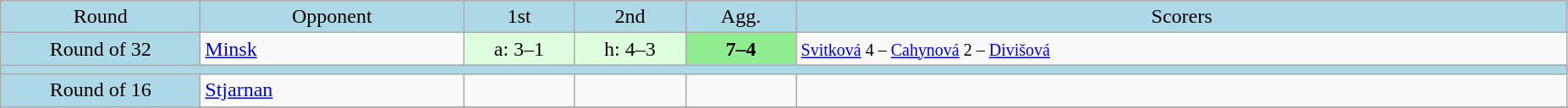<table class="wikitable" style="text-align:center">
<tr bgcolor=lightblue>
<td width=150px>Round</td>
<td width=200px>Opponent</td>
<td width=80px>1st</td>
<td width=80px>2nd</td>
<td width=80px>Agg.</td>
<td width=600px>Scorers</td>
</tr>
<tr>
<td bgcolor=lightblue>Round of 32</td>
<td align=left> <a href='#'>Minsk</a></td>
<td bgcolor=#ddffdd>a: 3–1</td>
<td bgcolor=#ddffdd>h: 4–3</td>
<td bgcolor=lightgreen><strong>7–4</strong></td>
<td align=left><small><a href='#'>Svitková</a> 4 – <a href='#'>Cahynová</a> 2 – <a href='#'>Divišová</a></small></td>
</tr>
<tr bgcolor=lightblue>
<td colspan=6></td>
</tr>
<tr>
<td bgcolor=lightblue>Round of 16</td>
<td align=left> <a href='#'>Stjarnan</a></td>
<td></td>
<td></td>
<td></td>
<td></td>
</tr>
<tr>
</tr>
</table>
